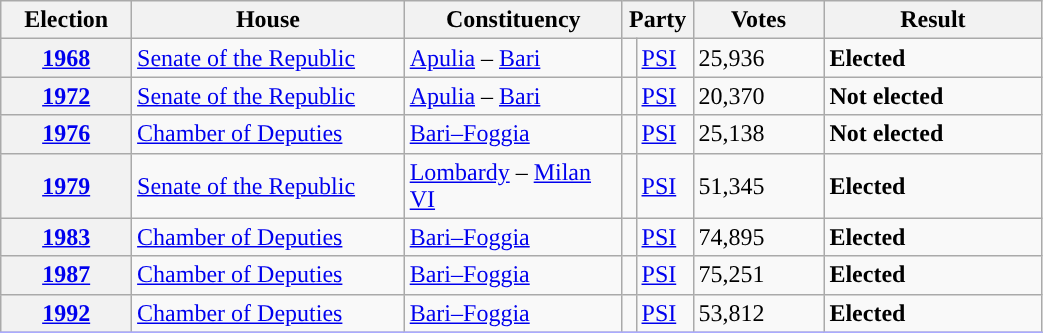<table class=wikitable style="width:55%; border:1px #AAAAFF solid">
<tr>
<th width=12%>Election</th>
<th width=25%>House</th>
<th width=20%>Constituency</th>
<th width=5% colspan="2">Party</th>
<th width=12%>Votes</th>
<th width=20%>Result</th>
</tr>
<tr>
<th><a href='#'>1968</a></th>
<td><a href='#'>Senate of the Republic</a></td>
<td><a href='#'>Apulia</a> – <a href='#'>Bari</a></td>
<td></td>
<td><a href='#'>PSI</a></td>
<td>25,936</td>
<td> <strong>Elected</strong></td>
</tr>
<tr>
<th><a href='#'>1972</a></th>
<td><a href='#'>Senate of the Republic</a></td>
<td><a href='#'>Apulia</a> – <a href='#'>Bari</a></td>
<td></td>
<td><a href='#'>PSI</a></td>
<td>20,370</td>
<td> <strong>Not elected</strong></td>
</tr>
<tr>
<th><a href='#'>1976</a></th>
<td><a href='#'>Chamber of Deputies</a></td>
<td><a href='#'>Bari–Foggia</a></td>
<td></td>
<td><a href='#'>PSI</a></td>
<td>25,138</td>
<td> <strong>Not elected</strong></td>
</tr>
<tr>
<th><a href='#'>1979</a></th>
<td><a href='#'>Senate of the Republic</a></td>
<td><a href='#'>Lombardy</a> – <a href='#'>Milan VI</a></td>
<td></td>
<td><a href='#'>PSI</a></td>
<td>51,345</td>
<td> <strong>Elected</strong></td>
</tr>
<tr>
<th><a href='#'>1983</a></th>
<td><a href='#'>Chamber of Deputies</a></td>
<td><a href='#'>Bari–Foggia</a></td>
<td></td>
<td><a href='#'>PSI</a></td>
<td>74,895</td>
<td> <strong>Elected</strong></td>
</tr>
<tr>
<th><a href='#'>1987</a></th>
<td><a href='#'>Chamber of Deputies</a></td>
<td><a href='#'>Bari–Foggia</a></td>
<td></td>
<td><a href='#'>PSI</a></td>
<td>75,251</td>
<td> <strong>Elected</strong></td>
</tr>
<tr>
<th><a href='#'>1992</a></th>
<td><a href='#'>Chamber of Deputies</a></td>
<td><a href='#'>Bari–Foggia</a></td>
<td></td>
<td><a href='#'>PSI</a></td>
<td>53,812</td>
<td> <strong>Elected</strong></td>
</tr>
<tr>
</tr>
</table>
